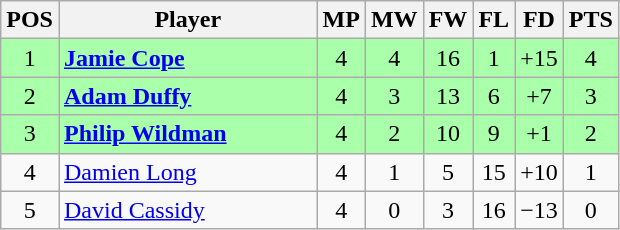<table class="wikitable" style="text-align: center;">
<tr>
<th width=20>POS</th>
<th width=165>Player</th>
<th width=20>MP</th>
<th width=20>MW</th>
<th width=20>FW</th>
<th width=20>FL</th>
<th width=20>FD</th>
<th width=20>PTS</th>
</tr>
<tr style="background:#afa;">
<td>1</td>
<td style="text-align:left;"> <strong><a href='#'>Jamie Cope</a></strong></td>
<td>4</td>
<td>4</td>
<td>16</td>
<td>1</td>
<td>+15</td>
<td>4</td>
</tr>
<tr style="background:#afa;">
<td>2</td>
<td style="text-align:left;"> <strong><a href='#'>Adam Duffy</a></strong></td>
<td>4</td>
<td>3</td>
<td>13</td>
<td>6</td>
<td>+7</td>
<td>3</td>
</tr>
<tr style="background:#afa;">
<td>3</td>
<td style="text-align:left;"> <strong><a href='#'>Philip Wildman</a></strong></td>
<td>4</td>
<td>2</td>
<td>10</td>
<td>9</td>
<td>+1</td>
<td>2</td>
</tr>
<tr>
<td>4</td>
<td style="text-align:left;"> <a href='#'>Damien Long</a></td>
<td>4</td>
<td>1</td>
<td>5</td>
<td>15</td>
<td>+10</td>
<td>1</td>
</tr>
<tr>
<td>5</td>
<td style="text-align:left;"> <a href='#'>David Cassidy</a></td>
<td>4</td>
<td>0</td>
<td>3</td>
<td>16</td>
<td>−13</td>
<td>0</td>
</tr>
</table>
